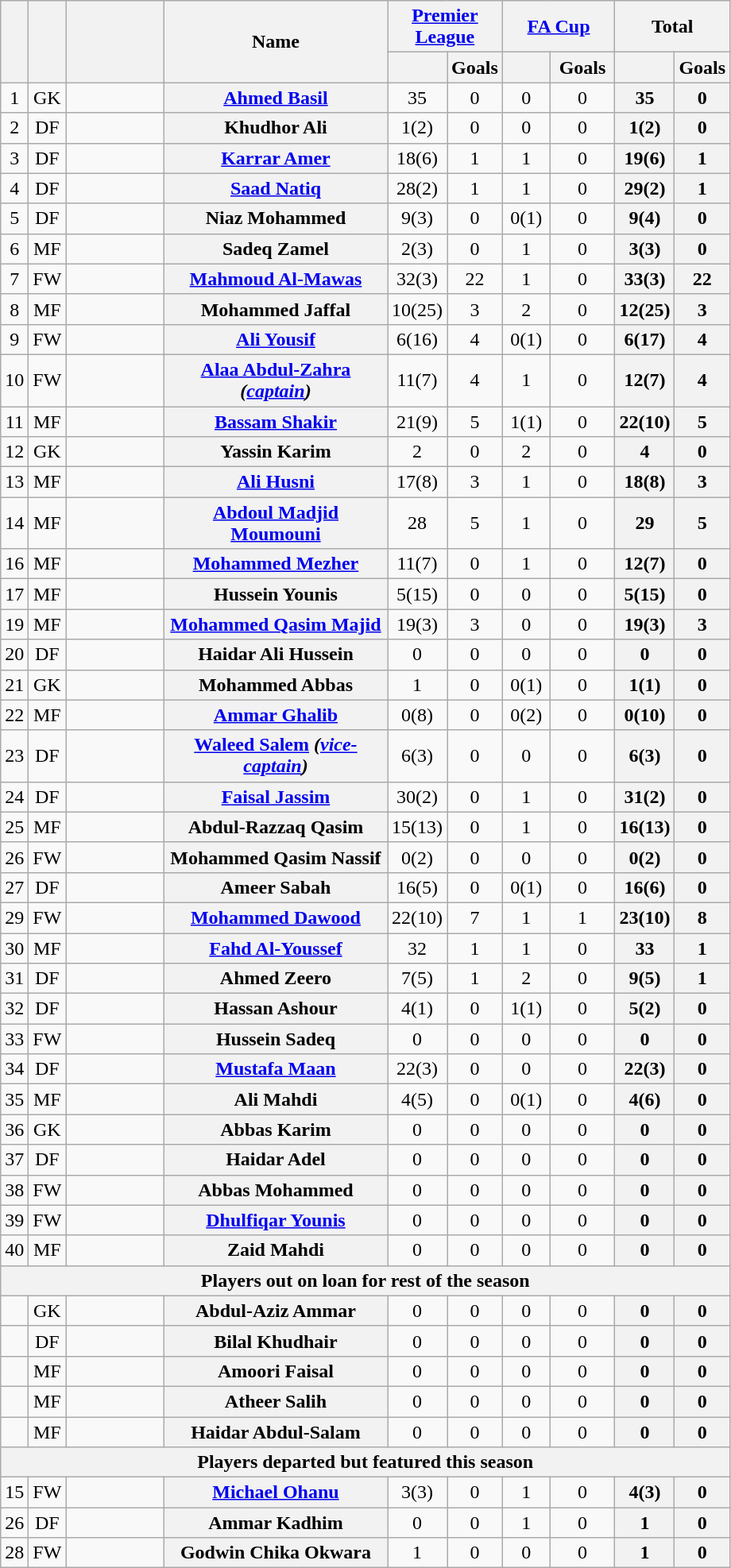<table class="wikitable sortable plainrowheaders" style="text-align:center">
<tr>
<th rowspan="2"></th>
<th rowspan="2"></th>
<th rowspan="2" style="width:75px;"></th>
<th rowspan="2" style="width:180px;">Name</th>
<th colspan="2" style="width:87px;"><a href='#'>Premier League</a></th>
<th colspan="2" style="width:87px;"><a href='#'>FA Cup</a></th>
<th colspan="2" style="width:87px;">Total</th>
</tr>
<tr>
<th></th>
<th>Goals</th>
<th></th>
<th>Goals</th>
<th></th>
<th>Goals</th>
</tr>
<tr>
<td>1</td>
<td>GK</td>
<td></td>
<th scope="row"><a href='#'>Ahmed Basil</a><br></th>
<td>35</td>
<td>0<br></td>
<td>0</td>
<td>0<br></td>
<th>35</th>
<th>0</th>
</tr>
<tr>
<td>2</td>
<td>DF</td>
<td></td>
<th scope="row">Khudhor Ali<br></th>
<td>1(2)</td>
<td>0<br></td>
<td>0</td>
<td>0<br></td>
<th>1(2)</th>
<th>0</th>
</tr>
<tr>
<td>3</td>
<td>DF</td>
<td></td>
<th scope="row"><a href='#'>Karrar Amer</a><br></th>
<td>18(6)</td>
<td>1<br></td>
<td>1</td>
<td>0<br></td>
<th>19(6)</th>
<th>1</th>
</tr>
<tr>
<td>4</td>
<td>DF</td>
<td></td>
<th scope="row"><a href='#'>Saad Natiq</a><br></th>
<td>28(2)</td>
<td>1<br></td>
<td>1</td>
<td>0<br></td>
<th>29(2)</th>
<th>1</th>
</tr>
<tr>
<td>5</td>
<td>DF</td>
<td></td>
<th scope="row">Niaz Mohammed<br></th>
<td>9(3)</td>
<td>0<br></td>
<td>0(1)</td>
<td>0<br></td>
<th>9(4)</th>
<th>0</th>
</tr>
<tr>
<td>6</td>
<td>MF</td>
<td></td>
<th scope="row">Sadeq Zamel<br></th>
<td>2(3)</td>
<td>0<br></td>
<td>1</td>
<td>0<br></td>
<th>3(3)</th>
<th>0</th>
</tr>
<tr>
<td>7</td>
<td>FW</td>
<td></td>
<th scope="row"><a href='#'>Mahmoud Al-Mawas</a><br></th>
<td>32(3)</td>
<td>22<br></td>
<td>1</td>
<td>0<br></td>
<th>33(3)</th>
<th>22</th>
</tr>
<tr>
<td>8</td>
<td>MF</td>
<td></td>
<th scope="row">Mohammed Jaffal<br></th>
<td>10(25)</td>
<td>3<br></td>
<td>2</td>
<td>0<br></td>
<th>12(25)</th>
<th>3</th>
</tr>
<tr>
<td>9</td>
<td>FW</td>
<td></td>
<th scope="row"><a href='#'>Ali Yousif</a><br></th>
<td>6(16)</td>
<td>4<br></td>
<td>0(1)</td>
<td>0<br></td>
<th>6(17)</th>
<th>4</th>
</tr>
<tr>
<td>10</td>
<td>FW</td>
<td></td>
<th scope="row"><a href='#'>Alaa Abdul-Zahra</a> <em>(<a href='#'>captain</a>)</em><br></th>
<td>11(7)</td>
<td>4<br></td>
<td>1</td>
<td>0<br></td>
<th>12(7)</th>
<th>4</th>
</tr>
<tr>
<td>11</td>
<td>MF</td>
<td></td>
<th scope="row"><a href='#'>Bassam Shakir</a><br></th>
<td>21(9)</td>
<td>5<br></td>
<td>1(1)</td>
<td>0<br></td>
<th>22(10)</th>
<th>5<br>




</th>
</tr>
<tr>
<td>12</td>
<td>GK</td>
<td></td>
<th scope="row">Yassin Karim<br></th>
<td>2</td>
<td>0<br></td>
<td>2</td>
<td>0<br></td>
<th>4</th>
<th>0</th>
</tr>
<tr>
<td>13</td>
<td>MF</td>
<td></td>
<th scope="row"><a href='#'>Ali Husni</a><br></th>
<td>17(8)</td>
<td>3<br></td>
<td>1</td>
<td>0<br></td>
<th>18(8)</th>
<th>3</th>
</tr>
<tr>
<td>14</td>
<td>MF</td>
<td></td>
<th scope="row"><a href='#'>Abdoul Madjid Moumouni</a><br></th>
<td>28</td>
<td>5<br></td>
<td>1</td>
<td>0<br></td>
<th>29</th>
<th>5</th>
</tr>
<tr>
<td>16</td>
<td>MF</td>
<td></td>
<th scope="row"><a href='#'>Mohammed Mezher</a><br></th>
<td>11(7)</td>
<td>0<br></td>
<td>1</td>
<td>0<br></td>
<th>12(7)</th>
<th>0</th>
</tr>
<tr>
<td>17</td>
<td>MF</td>
<td></td>
<th scope="row">Hussein Younis<br></th>
<td>5(15)</td>
<td>0<br></td>
<td>0</td>
<td>0<br></td>
<th>5(15)</th>
<th>0</th>
</tr>
<tr>
<td>19</td>
<td>MF</td>
<td></td>
<th scope="row"><a href='#'>Mohammed Qasim Majid</a><br></th>
<td>19(3)</td>
<td>3<br></td>
<td>0</td>
<td>0<br></td>
<th>19(3)</th>
<th>3</th>
</tr>
<tr>
<td>20</td>
<td>DF</td>
<td></td>
<th scope="row">Haidar Ali Hussein<br></th>
<td>0</td>
<td>0<br></td>
<td>0</td>
<td>0<br></td>
<th>0</th>
<th>0</th>
</tr>
<tr>
<td>21</td>
<td>GK</td>
<td></td>
<th scope="row">Mohammed Abbas<br></th>
<td>1</td>
<td>0<br></td>
<td>0(1)</td>
<td>0<br></td>
<th>1(1)</th>
<th>0</th>
</tr>
<tr>
<td>22</td>
<td>MF</td>
<td></td>
<th scope="row"><a href='#'>Ammar Ghalib</a><br></th>
<td>0(8)</td>
<td>0<br></td>
<td>0(2)</td>
<td>0<br></td>
<th>0(10)</th>
<th>0</th>
</tr>
<tr>
<td>23</td>
<td>DF</td>
<td></td>
<th scope="row"><a href='#'>Waleed Salem</a> <em>(<a href='#'>vice-captain</a>)</em><br></th>
<td>6(3)</td>
<td>0<br></td>
<td>0</td>
<td>0<br></td>
<th>6(3)</th>
<th>0</th>
</tr>
<tr>
<td>24</td>
<td>DF</td>
<td></td>
<th scope="row"><a href='#'>Faisal Jassim</a><br></th>
<td>30(2)</td>
<td>0<br></td>
<td>1</td>
<td>0<br></td>
<th>31(2)</th>
<th>0</th>
</tr>
<tr>
<td>25</td>
<td>MF</td>
<td></td>
<th scope="row">Abdul-Razzaq Qasim<br></th>
<td>15(13)</td>
<td>0<br></td>
<td>1</td>
<td>0<br></td>
<th>16(13)</th>
<th>0</th>
</tr>
<tr>
<td>26</td>
<td>FW</td>
<td></td>
<th scope="row">Mohammed Qasim Nassif<br></th>
<td>0(2)</td>
<td>0<br></td>
<td>0</td>
<td>0<br></td>
<th>0(2)</th>
<th>0</th>
</tr>
<tr>
<td>27</td>
<td>DF</td>
<td></td>
<th scope="row">Ameer Sabah<br></th>
<td>16(5)</td>
<td>0<br></td>
<td>0(1)</td>
<td>0<br></td>
<th>16(6)</th>
<th>0</th>
</tr>
<tr>
<td>29</td>
<td>FW</td>
<td></td>
<th scope="row"><a href='#'>Mohammed Dawood</a><br></th>
<td>22(10)</td>
<td>7<br></td>
<td>1</td>
<td>1<br></td>
<th>23(10)</th>
<th>8</th>
</tr>
<tr>
<td>30</td>
<td>MF</td>
<td></td>
<th scope="row"><a href='#'>Fahd Al-Youssef</a><br></th>
<td>32</td>
<td>1<br></td>
<td>1</td>
<td>0<br></td>
<th>33</th>
<th>1</th>
</tr>
<tr>
<td>31</td>
<td>DF</td>
<td></td>
<th scope="row">Ahmed Zeero<br></th>
<td>7(5)</td>
<td>1<br></td>
<td>2</td>
<td>0<br></td>
<th>9(5)</th>
<th>1</th>
</tr>
<tr>
<td>32</td>
<td>DF</td>
<td></td>
<th scope="row">Hassan Ashour<br></th>
<td>4(1)</td>
<td>0<br></td>
<td>1(1)</td>
<td>0<br></td>
<th>5(2)</th>
<th>0</th>
</tr>
<tr>
<td>33</td>
<td>FW</td>
<td></td>
<th scope="row">Hussein Sadeq<br></th>
<td>0</td>
<td>0<br></td>
<td>0</td>
<td>0<br></td>
<th>0</th>
<th>0</th>
</tr>
<tr>
<td>34</td>
<td>DF</td>
<td></td>
<th scope="row"><a href='#'>Mustafa Maan</a><br></th>
<td>22(3)</td>
<td>0<br></td>
<td>0</td>
<td>0<br></td>
<th>22(3)</th>
<th>0</th>
</tr>
<tr>
<td>35</td>
<td>MF</td>
<td></td>
<th scope="row">Ali Mahdi<br></th>
<td>4(5)</td>
<td>0<br></td>
<td>0(1)</td>
<td>0<br></td>
<th>4(6)</th>
<th>0</th>
</tr>
<tr>
<td>36</td>
<td>GK</td>
<td></td>
<th scope="row">Abbas Karim<br></th>
<td>0</td>
<td>0<br></td>
<td>0</td>
<td>0<br></td>
<th>0</th>
<th>0</th>
</tr>
<tr>
<td>37</td>
<td>DF</td>
<td></td>
<th scope="row">Haidar Adel<br></th>
<td>0</td>
<td>0<br></td>
<td>0</td>
<td>0<br></td>
<th>0</th>
<th>0</th>
</tr>
<tr>
<td>38</td>
<td>FW</td>
<td></td>
<th scope="row">Abbas Mohammed<br></th>
<td>0</td>
<td>0<br></td>
<td>0</td>
<td>0<br></td>
<th>0</th>
<th>0</th>
</tr>
<tr>
<td>39</td>
<td>FW</td>
<td></td>
<th scope="row"><a href='#'>Dhulfiqar Younis</a><br></th>
<td>0</td>
<td>0<br></td>
<td>0</td>
<td>0<br></td>
<th>0</th>
<th>0</th>
</tr>
<tr>
<td>40</td>
<td>MF</td>
<td></td>
<th scope="row">Zaid Mahdi<br></th>
<td>0</td>
<td>0<br></td>
<td>0</td>
<td>0<br></td>
<th>0</th>
<th>0</th>
</tr>
<tr>
<th colspan="14">Players out on loan for rest of the season</th>
</tr>
<tr>
<td></td>
<td>GK</td>
<td></td>
<th scope="row">Abdul-Aziz Ammar<br></th>
<td>0</td>
<td>0<br></td>
<td>0</td>
<td>0<br></td>
<th>0</th>
<th>0</th>
</tr>
<tr>
<td></td>
<td>DF</td>
<td></td>
<th scope="row">Bilal Khudhair<br></th>
<td>0</td>
<td>0<br></td>
<td>0</td>
<td>0<br></td>
<th>0</th>
<th>0</th>
</tr>
<tr>
<td></td>
<td>MF</td>
<td></td>
<th scope="row">Amoori Faisal<br></th>
<td>0</td>
<td>0<br></td>
<td>0</td>
<td>0<br></td>
<th>0</th>
<th>0</th>
</tr>
<tr>
<td></td>
<td>MF</td>
<td></td>
<th scope="row">Atheer Salih<br></th>
<td>0</td>
<td>0<br></td>
<td>0</td>
<td>0<br></td>
<th>0</th>
<th>0</th>
</tr>
<tr>
<td></td>
<td>MF</td>
<td></td>
<th scope="row">Haidar Abdul-Salam<br></th>
<td>0</td>
<td>0<br></td>
<td>0</td>
<td>0<br></td>
<th>0</th>
<th>0</th>
</tr>
<tr>
<th colspan="16">Players departed but featured this season</th>
</tr>
<tr>
<td>15</td>
<td>FW</td>
<td></td>
<th scope="row"><a href='#'>Michael Ohanu</a><br></th>
<td>3(3)</td>
<td>0<br></td>
<td>1</td>
<td>0<br></td>
<th>4(3)</th>
<th>0</th>
</tr>
<tr>
<td>26</td>
<td>DF</td>
<td></td>
<th scope="row">Ammar Kadhim<br></th>
<td>0</td>
<td>0<br></td>
<td>1</td>
<td>0<br></td>
<th>1</th>
<th>0</th>
</tr>
<tr>
<td>28</td>
<td>FW</td>
<td></td>
<th scope="row">Godwin Chika Okwara<br></th>
<td>1</td>
<td>0<br></td>
<td>0</td>
<td>0<br></td>
<th>1</th>
<th>0</th>
</tr>
</table>
